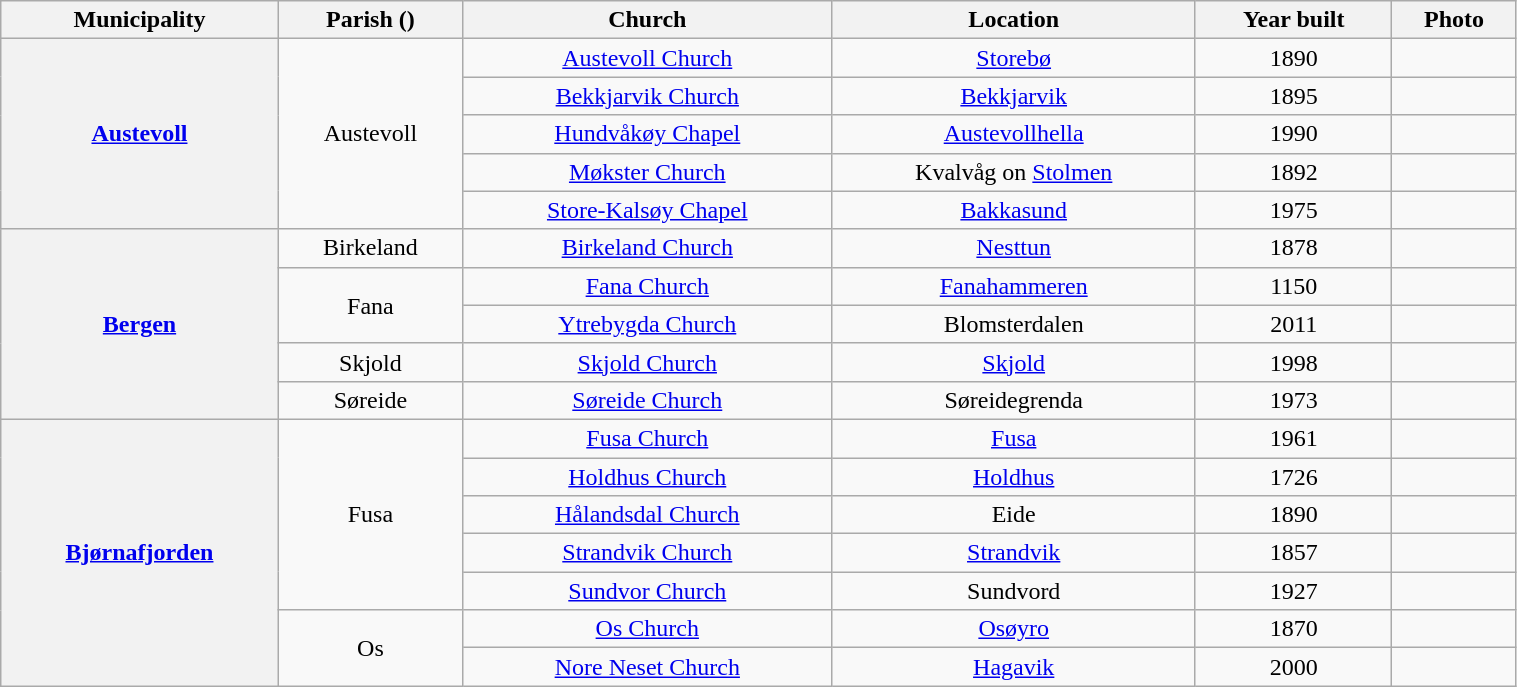<table class="wikitable" style="text-align: center; width: 80%;">
<tr>
<th>Municipality</th>
<th>Parish ()</th>
<th>Church</th>
<th>Location</th>
<th>Year built</th>
<th>Photo</th>
</tr>
<tr>
<th rowspan="5"><a href='#'>Austevoll</a></th>
<td rowspan="5">Austevoll</td>
<td><a href='#'>Austevoll Church</a></td>
<td><a href='#'>Storebø</a></td>
<td>1890</td>
<td></td>
</tr>
<tr>
<td><a href='#'>Bekkjarvik Church</a></td>
<td><a href='#'>Bekkjarvik</a></td>
<td>1895</td>
<td></td>
</tr>
<tr>
<td><a href='#'>Hundvåkøy Chapel</a></td>
<td><a href='#'>Austevollhella</a></td>
<td>1990</td>
<td></td>
</tr>
<tr>
<td><a href='#'>Møkster Church</a></td>
<td>Kvalvåg on <a href='#'>Stolmen</a></td>
<td>1892</td>
<td></td>
</tr>
<tr>
<td><a href='#'>Store-Kalsøy Chapel</a></td>
<td><a href='#'>Bakkasund</a></td>
<td>1975</td>
<td></td>
</tr>
<tr>
<th rowspan="5"><a href='#'>Bergen</a></th>
<td rowspan="1">Birkeland</td>
<td><a href='#'>Birkeland Church</a></td>
<td><a href='#'>Nesttun</a></td>
<td>1878</td>
<td></td>
</tr>
<tr>
<td rowspan="2">Fana</td>
<td><a href='#'>Fana Church</a></td>
<td><a href='#'>Fanahammeren</a></td>
<td>1150</td>
<td></td>
</tr>
<tr>
<td><a href='#'>Ytrebygda Church</a></td>
<td>Blomsterdalen</td>
<td>2011</td>
<td></td>
</tr>
<tr>
<td rowspan="1">Skjold</td>
<td><a href='#'>Skjold Church</a></td>
<td><a href='#'>Skjold</a></td>
<td>1998</td>
<td></td>
</tr>
<tr>
<td rowspan="1">Søreide</td>
<td><a href='#'>Søreide Church</a></td>
<td>Søreidegrenda</td>
<td>1973</td>
<td></td>
</tr>
<tr>
<th rowspan="7"><a href='#'>Bjørnafjorden</a></th>
<td rowspan="5">Fusa</td>
<td><a href='#'>Fusa Church</a></td>
<td><a href='#'>Fusa</a></td>
<td>1961</td>
<td></td>
</tr>
<tr>
<td><a href='#'>Holdhus Church</a></td>
<td><a href='#'>Holdhus</a></td>
<td>1726</td>
<td></td>
</tr>
<tr>
<td><a href='#'>Hålandsdal Church</a></td>
<td>Eide</td>
<td>1890</td>
<td></td>
</tr>
<tr>
<td><a href='#'>Strandvik Church</a></td>
<td><a href='#'>Strandvik</a></td>
<td>1857</td>
<td></td>
</tr>
<tr>
<td><a href='#'>Sundvor Church</a></td>
<td>Sundvord</td>
<td>1927</td>
<td></td>
</tr>
<tr>
<td rowspan="2">Os</td>
<td><a href='#'>Os Church</a></td>
<td><a href='#'>Osøyro</a></td>
<td>1870</td>
<td></td>
</tr>
<tr>
<td><a href='#'>Nore Neset Church</a></td>
<td><a href='#'>Hagavik</a></td>
<td>2000</td>
<td></td>
</tr>
</table>
